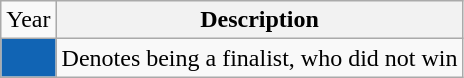<table class="wikitable">
<tr>
<td Scope="row">Year</td>
<th scope= "row">Description</th>
</tr>
<tr>
<th scope="row" style="text-align:center; background:#1164B4;"></th>
<td>Denotes being a finalist, who did not win</td>
</tr>
</table>
